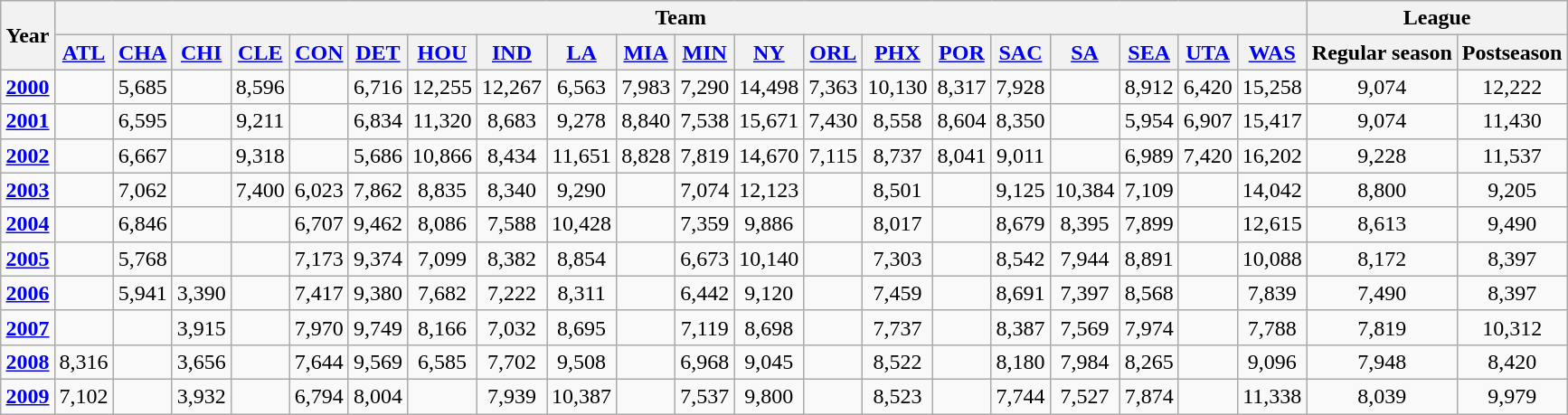<table class="wikitable" style="text-align:center; margin-left:auto; margin-right:auto">
<tr>
<th rowspan="2">Year</th>
<th colspan="20">Team</th>
<th colspan="2">League</th>
</tr>
<tr>
<th><a href='#'>ATL</a></th>
<th><a href='#'>CHA</a></th>
<th><a href='#'>CHI</a></th>
<th><a href='#'>CLE</a></th>
<th><a href='#'>CON</a></th>
<th><a href='#'>DET</a></th>
<th><a href='#'>HOU</a></th>
<th><a href='#'>IND</a></th>
<th><a href='#'>LA</a></th>
<th><a href='#'>MIA</a></th>
<th><a href='#'>MIN</a></th>
<th><a href='#'>NY</a></th>
<th><a href='#'>ORL</a></th>
<th><a href='#'>PHX</a></th>
<th><a href='#'>POR</a></th>
<th><a href='#'>SAC</a></th>
<th><a href='#'>SA</a></th>
<th><a href='#'>SEA</a></th>
<th><a href='#'>UTA</a></th>
<th><a href='#'>WAS</a></th>
<th>Regular season</th>
<th>Postseason</th>
</tr>
<tr>
<td><strong><a href='#'>2000</a></strong></td>
<td></td>
<td>5,685</td>
<td></td>
<td>8,596</td>
<td></td>
<td>6,716</td>
<td>12,255</td>
<td>12,267</td>
<td>6,563</td>
<td>7,983</td>
<td>7,290</td>
<td>14,498</td>
<td>7,363</td>
<td>10,130</td>
<td>8,317</td>
<td>7,928</td>
<td></td>
<td>8,912</td>
<td>6,420</td>
<td>15,258</td>
<td>9,074</td>
<td>12,222</td>
</tr>
<tr>
<td><strong><a href='#'>2001</a></strong></td>
<td></td>
<td>6,595</td>
<td></td>
<td>9,211</td>
<td></td>
<td>6,834</td>
<td>11,320</td>
<td>8,683</td>
<td>9,278</td>
<td>8,840</td>
<td>7,538</td>
<td>15,671</td>
<td>7,430</td>
<td>8,558</td>
<td>8,604</td>
<td>8,350</td>
<td></td>
<td>5,954</td>
<td>6,907</td>
<td>15,417</td>
<td>9,074</td>
<td>11,430</td>
</tr>
<tr>
<td><strong><a href='#'>2002</a></strong></td>
<td></td>
<td>6,667</td>
<td></td>
<td>9,318</td>
<td></td>
<td>5,686</td>
<td>10,866</td>
<td>8,434</td>
<td>11,651</td>
<td>8,828</td>
<td>7,819</td>
<td>14,670</td>
<td>7,115</td>
<td>8,737</td>
<td>8,041</td>
<td>9,011</td>
<td></td>
<td>6,989</td>
<td>7,420</td>
<td>16,202</td>
<td>9,228</td>
<td>11,537</td>
</tr>
<tr>
<td><strong><a href='#'>2003</a></strong></td>
<td></td>
<td>7,062</td>
<td></td>
<td>7,400</td>
<td>6,023</td>
<td>7,862</td>
<td>8,835</td>
<td>8,340</td>
<td>9,290</td>
<td></td>
<td>7,074</td>
<td>12,123</td>
<td></td>
<td>8,501</td>
<td></td>
<td>9,125</td>
<td>10,384</td>
<td>7,109</td>
<td></td>
<td>14,042</td>
<td>8,800</td>
<td>9,205</td>
</tr>
<tr>
<td><strong><a href='#'>2004</a></strong></td>
<td></td>
<td>6,846</td>
<td></td>
<td></td>
<td>6,707</td>
<td>9,462</td>
<td>8,086</td>
<td>7,588</td>
<td>10,428</td>
<td></td>
<td>7,359</td>
<td>9,886</td>
<td></td>
<td>8,017</td>
<td></td>
<td>8,679</td>
<td>8,395</td>
<td>7,899</td>
<td></td>
<td>12,615</td>
<td>8,613</td>
<td>9,490</td>
</tr>
<tr>
<td><strong><a href='#'>2005</a></strong></td>
<td></td>
<td>5,768</td>
<td></td>
<td></td>
<td>7,173</td>
<td>9,374</td>
<td>7,099</td>
<td>8,382</td>
<td>8,854</td>
<td></td>
<td>6,673</td>
<td>10,140</td>
<td></td>
<td>7,303</td>
<td></td>
<td>8,542</td>
<td>7,944</td>
<td>8,891</td>
<td></td>
<td>10,088</td>
<td>8,172</td>
<td>8,397</td>
</tr>
<tr>
<td><strong><a href='#'>2006</a></strong></td>
<td></td>
<td>5,941</td>
<td>3,390</td>
<td></td>
<td>7,417</td>
<td>9,380</td>
<td>7,682</td>
<td>7,222</td>
<td>8,311</td>
<td></td>
<td>6,442</td>
<td>9,120</td>
<td></td>
<td>7,459</td>
<td></td>
<td>8,691</td>
<td>7,397</td>
<td>8,568</td>
<td></td>
<td>7,839</td>
<td>7,490</td>
<td>8,397</td>
</tr>
<tr>
<td><strong><a href='#'>2007</a></strong></td>
<td></td>
<td></td>
<td>3,915</td>
<td></td>
<td>7,970</td>
<td>9,749</td>
<td>8,166</td>
<td>7,032</td>
<td>8,695</td>
<td></td>
<td>7,119</td>
<td>8,698</td>
<td></td>
<td>7,737</td>
<td></td>
<td>8,387</td>
<td>7,569</td>
<td>7,974</td>
<td></td>
<td>7,788</td>
<td>7,819</td>
<td>10,312</td>
</tr>
<tr>
<td><strong><a href='#'>2008</a></strong></td>
<td>8,316</td>
<td></td>
<td>3,656</td>
<td></td>
<td>7,644</td>
<td>9,569</td>
<td>6,585</td>
<td>7,702</td>
<td>9,508</td>
<td></td>
<td>6,968</td>
<td>9,045</td>
<td></td>
<td>8,522</td>
<td></td>
<td>8,180</td>
<td>7,984</td>
<td>8,265</td>
<td></td>
<td>9,096</td>
<td>7,948</td>
<td>8,420</td>
</tr>
<tr>
<td><strong><a href='#'>2009</a></strong></td>
<td>7,102</td>
<td></td>
<td>3,932</td>
<td></td>
<td>6,794</td>
<td>8,004</td>
<td></td>
<td>7,939</td>
<td>10,387</td>
<td></td>
<td>7,537</td>
<td>9,800</td>
<td></td>
<td>8,523</td>
<td></td>
<td>7,744</td>
<td>7,527</td>
<td>7,874</td>
<td></td>
<td>11,338</td>
<td>8,039</td>
<td>9,979</td>
</tr>
</table>
